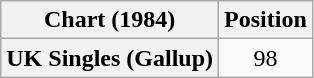<table class="wikitable plainrowheaders">
<tr>
<th>Chart (1984)</th>
<th>Position</th>
</tr>
<tr>
<th scope="row">UK Singles (Gallup)</th>
<td align="center">98</td>
</tr>
</table>
